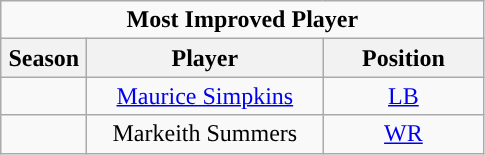<table class="wikitable sortable" style="text-align:center">
<tr>
<td colspan="4"><strong>Most Improved Player</strong></td>
</tr>
<tr>
<th style="width:50px; ">Season</th>
<th style="width:150px; ">Player</th>
<th style="width:100px; ">Position</th>
</tr>
<tr>
<td></td>
<td><a href='#'>Maurice Simpkins</a></td>
<td><a href='#'>LB</a></td>
</tr>
<tr>
<td></td>
<td>Markeith Summers</td>
<td><a href='#'>WR</a></td>
</tr>
</table>
